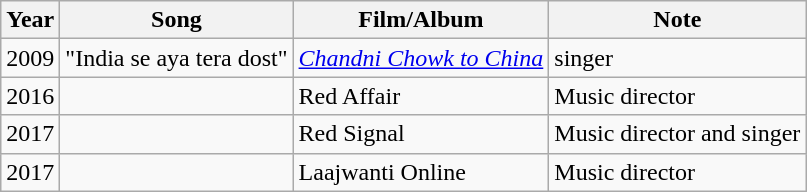<table class="wikitable">
<tr>
<th>Year</th>
<th>Song</th>
<th>Film/Album</th>
<th>Note</th>
</tr>
<tr>
<td>2009</td>
<td>"India se aya tera dost"</td>
<td><em><a href='#'>Chandni Chowk to China</a></em></td>
<td>singer</td>
</tr>
<tr>
<td>2016</td>
<td></td>
<td>Red Affair</td>
<td>Music director</td>
</tr>
<tr>
<td>2017</td>
<td></td>
<td>Red Signal</td>
<td>Music director and singer</td>
</tr>
<tr>
<td>2017</td>
<td></td>
<td>Laajwanti Online</td>
<td>Music director</td>
</tr>
</table>
